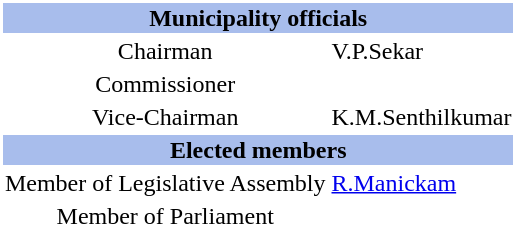<table class="toccolours" style="clear:right; float:right; background:#ffffff; margin: 0 0 0.5em 1em; width:220">
<tr>
<th style="background:#A8BDEC" align="center" colspan="2"><strong>Municipality officials</strong></th>
</tr>
<tr>
<td align="center">Chairman</td>
<td>V.P.Sekar</td>
</tr>
<tr>
<td align="center">Commissioner</td>
<td></td>
</tr>
<tr>
<td align="center">Vice-Chairman</td>
<td>K.M.Senthilkumar</td>
</tr>
<tr>
<th style="background:#A8BDEC" align="center" colspan="2"><strong>Elected members</strong></th>
</tr>
<tr>
<td align="center">Member of Legislative Assembly</td>
<td><a href='#'>R.Manickam</a></td>
</tr>
<tr>
<td align="center">Member of Parliament</td>
<td></td>
</tr>
</table>
